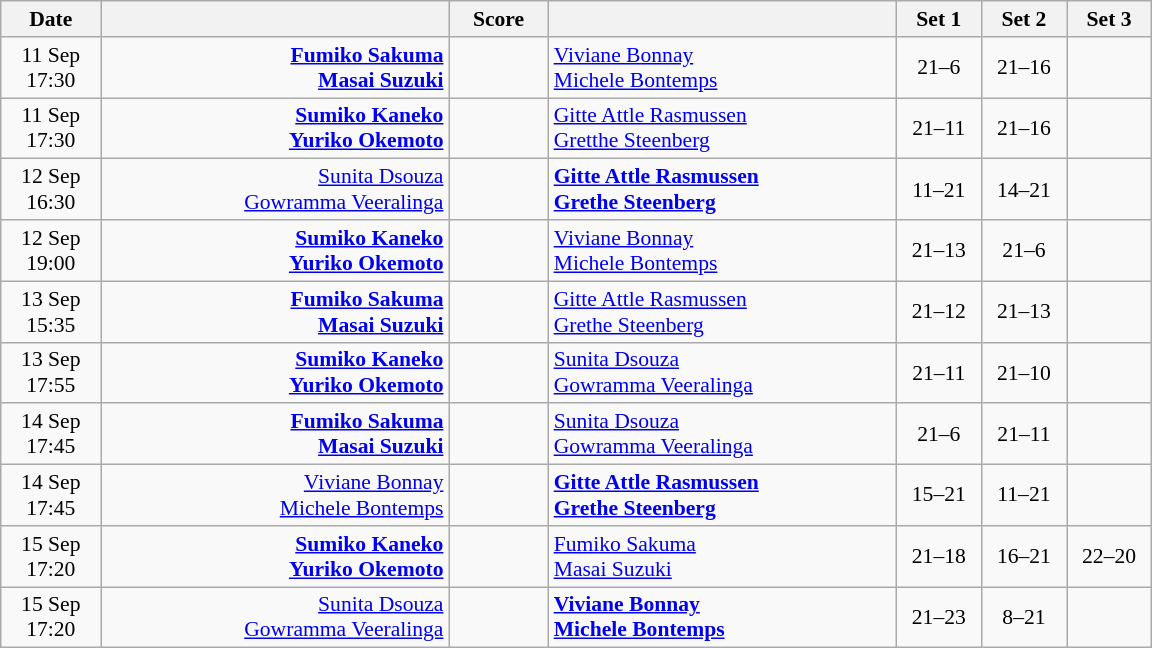<table class="wikitable" style="text-align: center; font-size:90%">
<tr>
<th width="60">Date</th>
<th align="right" width="225"></th>
<th width="60">Score</th>
<th align="left" width="225"></th>
<th width="50">Set 1</th>
<th width="50">Set 2</th>
<th width="50">Set 3</th>
</tr>
<tr>
<td>11 Sep<br>17:30</td>
<td align="right"><strong><a href='#'>Fumiko Sakuma</a> <br><a href='#'>Masai Suzuki</a> </strong></td>
<td align="center"></td>
<td align="left"> <a href='#'>Viviane Bonnay</a><br> <a href='#'>Michele Bontemps</a></td>
<td>21–6</td>
<td>21–16</td>
<td></td>
</tr>
<tr>
<td>11 Sep<br>17:30</td>
<td align="right"><strong><a href='#'>Sumiko Kaneko</a> <br><a href='#'>Yuriko Okemoto</a> </strong></td>
<td align="center"></td>
<td align="left"> <a href='#'>Gitte Attle Rasmussen</a><br> <a href='#'>Gretthe Steenberg</a></td>
<td>21–11</td>
<td>21–16</td>
<td></td>
</tr>
<tr>
<td>12 Sep<br>16:30</td>
<td align="right"><a href='#'>Sunita Dsouza</a> <br><a href='#'>Gowramma Veeralinga</a> </td>
<td align="center"></td>
<td align="left"><strong> <a href='#'>Gitte Attle Rasmussen</a><br> <a href='#'>Grethe Steenberg</a></strong></td>
<td>11–21</td>
<td>14–21</td>
<td></td>
</tr>
<tr>
<td>12 Sep<br>19:00</td>
<td align="right"><strong><a href='#'>Sumiko Kaneko</a> <br><a href='#'>Yuriko Okemoto</a> </strong></td>
<td align="center"></td>
<td align="left"> <a href='#'>Viviane Bonnay</a><br> <a href='#'>Michele Bontemps</a></td>
<td>21–13</td>
<td>21–6</td>
<td></td>
</tr>
<tr>
<td>13 Sep<br>15:35</td>
<td align="right"><strong><a href='#'>Fumiko Sakuma</a> <br><a href='#'>Masai Suzuki</a> </strong></td>
<td align="center"></td>
<td align="left"> <a href='#'>Gitte Attle Rasmussen</a><br> <a href='#'>Grethe Steenberg</a></td>
<td>21–12</td>
<td>21–13</td>
<td></td>
</tr>
<tr>
<td>13 Sep<br>17:55</td>
<td align="right"><strong><a href='#'>Sumiko Kaneko</a> <br><a href='#'>Yuriko Okemoto</a> </strong></td>
<td align="center"></td>
<td align="left"> <a href='#'>Sunita Dsouza</a><br> <a href='#'>Gowramma Veeralinga</a></td>
<td>21–11</td>
<td>21–10</td>
<td></td>
</tr>
<tr>
<td>14 Sep<br>17:45</td>
<td align="right"><strong><a href='#'>Fumiko Sakuma</a> <br><a href='#'>Masai Suzuki</a> </strong></td>
<td align="center"></td>
<td align="left"> <a href='#'>Sunita Dsouza</a><br> <a href='#'>Gowramma Veeralinga</a></td>
<td>21–6</td>
<td>21–11</td>
<td></td>
</tr>
<tr>
<td>14 Sep<br>17:45</td>
<td align="right"><a href='#'>Viviane Bonnay</a> <br><a href='#'>Michele Bontemps</a> </td>
<td align="center"></td>
<td align="left"><strong> <a href='#'>Gitte Attle Rasmussen</a><br> <a href='#'>Grethe Steenberg</a></strong></td>
<td>15–21</td>
<td>11–21</td>
<td></td>
</tr>
<tr>
<td>15 Sep<br>17:20</td>
<td align="right"><strong><a href='#'>Sumiko Kaneko</a> <br><a href='#'>Yuriko Okemoto</a> </strong></td>
<td align="center"></td>
<td align="left"> <a href='#'>Fumiko Sakuma</a><br> <a href='#'>Masai Suzuki</a></td>
<td>21–18</td>
<td>16–21</td>
<td>22–20</td>
</tr>
<tr>
<td>15 Sep<br>17:20</td>
<td align="right"><a href='#'>Sunita Dsouza</a> <br><a href='#'>Gowramma Veeralinga</a> </td>
<td align="center"></td>
<td align="left"><strong> <a href='#'>Viviane Bonnay</a><br> <a href='#'>Michele Bontemps</a></strong></td>
<td>21–23</td>
<td>8–21</td>
<td></td>
</tr>
</table>
